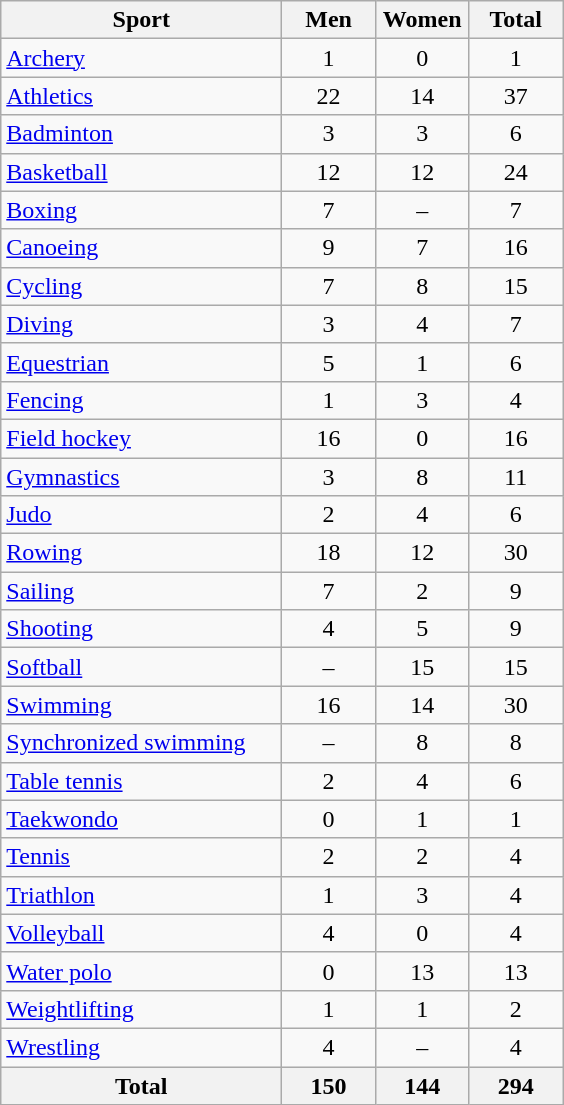<table class="wikitable sortable" style="text-align:center;">
<tr>
<th width=180>Sport</th>
<th width=55>Men</th>
<th width=55>Women</th>
<th width=55>Total</th>
</tr>
<tr>
<td align=left><a href='#'>Archery</a></td>
<td>1</td>
<td>0</td>
<td>1</td>
</tr>
<tr>
<td align=left><a href='#'>Athletics</a></td>
<td>22</td>
<td>14</td>
<td>37</td>
</tr>
<tr>
<td align=left><a href='#'>Badminton</a></td>
<td>3</td>
<td>3</td>
<td>6</td>
</tr>
<tr>
<td align=left><a href='#'>Basketball</a></td>
<td>12</td>
<td>12</td>
<td>24</td>
</tr>
<tr>
<td align=left><a href='#'>Boxing</a></td>
<td>7</td>
<td>–</td>
<td>7</td>
</tr>
<tr>
<td align=left><a href='#'>Canoeing</a></td>
<td>9</td>
<td>7</td>
<td>16</td>
</tr>
<tr>
<td align=left><a href='#'>Cycling</a></td>
<td>7</td>
<td>8</td>
<td>15</td>
</tr>
<tr>
<td align=left><a href='#'>Diving</a></td>
<td>3</td>
<td>4</td>
<td>7</td>
</tr>
<tr>
<td align=left><a href='#'>Equestrian</a></td>
<td>5</td>
<td>1</td>
<td>6</td>
</tr>
<tr>
<td align=left><a href='#'>Fencing</a></td>
<td>1</td>
<td>3</td>
<td>4</td>
</tr>
<tr>
<td align=left><a href='#'>Field hockey</a></td>
<td>16</td>
<td>0</td>
<td>16</td>
</tr>
<tr>
<td align=left><a href='#'>Gymnastics</a></td>
<td>3</td>
<td>8</td>
<td>11</td>
</tr>
<tr>
<td align=left><a href='#'>Judo</a></td>
<td>2</td>
<td>4</td>
<td>6</td>
</tr>
<tr>
<td align=left><a href='#'>Rowing</a></td>
<td>18</td>
<td>12</td>
<td>30</td>
</tr>
<tr>
<td align=left><a href='#'>Sailing</a></td>
<td>7</td>
<td>2</td>
<td>9</td>
</tr>
<tr>
<td align=left><a href='#'>Shooting</a></td>
<td>4</td>
<td>5</td>
<td>9</td>
</tr>
<tr>
<td align=left><a href='#'>Softball</a></td>
<td>–</td>
<td>15</td>
<td>15</td>
</tr>
<tr>
<td align=left><a href='#'>Swimming</a></td>
<td>16</td>
<td>14</td>
<td>30</td>
</tr>
<tr>
<td align=left><a href='#'>Synchronized swimming</a></td>
<td>–</td>
<td>8</td>
<td>8</td>
</tr>
<tr>
<td align=left><a href='#'>Table tennis</a></td>
<td>2</td>
<td>4</td>
<td>6</td>
</tr>
<tr>
<td align=left><a href='#'>Taekwondo</a></td>
<td>0</td>
<td>1</td>
<td>1</td>
</tr>
<tr>
<td align=left><a href='#'>Tennis</a></td>
<td>2</td>
<td>2</td>
<td>4</td>
</tr>
<tr>
<td align=left><a href='#'>Triathlon</a></td>
<td>1</td>
<td>3</td>
<td>4</td>
</tr>
<tr>
<td align=left><a href='#'>Volleyball</a></td>
<td>4</td>
<td>0</td>
<td>4</td>
</tr>
<tr>
<td align=left><a href='#'>Water polo</a></td>
<td>0</td>
<td>13</td>
<td>13</td>
</tr>
<tr>
<td align=left><a href='#'>Weightlifting</a></td>
<td>1</td>
<td>1</td>
<td>2</td>
</tr>
<tr>
<td align=left><a href='#'>Wrestling</a></td>
<td>4</td>
<td>–</td>
<td>4</td>
</tr>
<tr>
<th>Total</th>
<th>150</th>
<th>144</th>
<th>294</th>
</tr>
</table>
